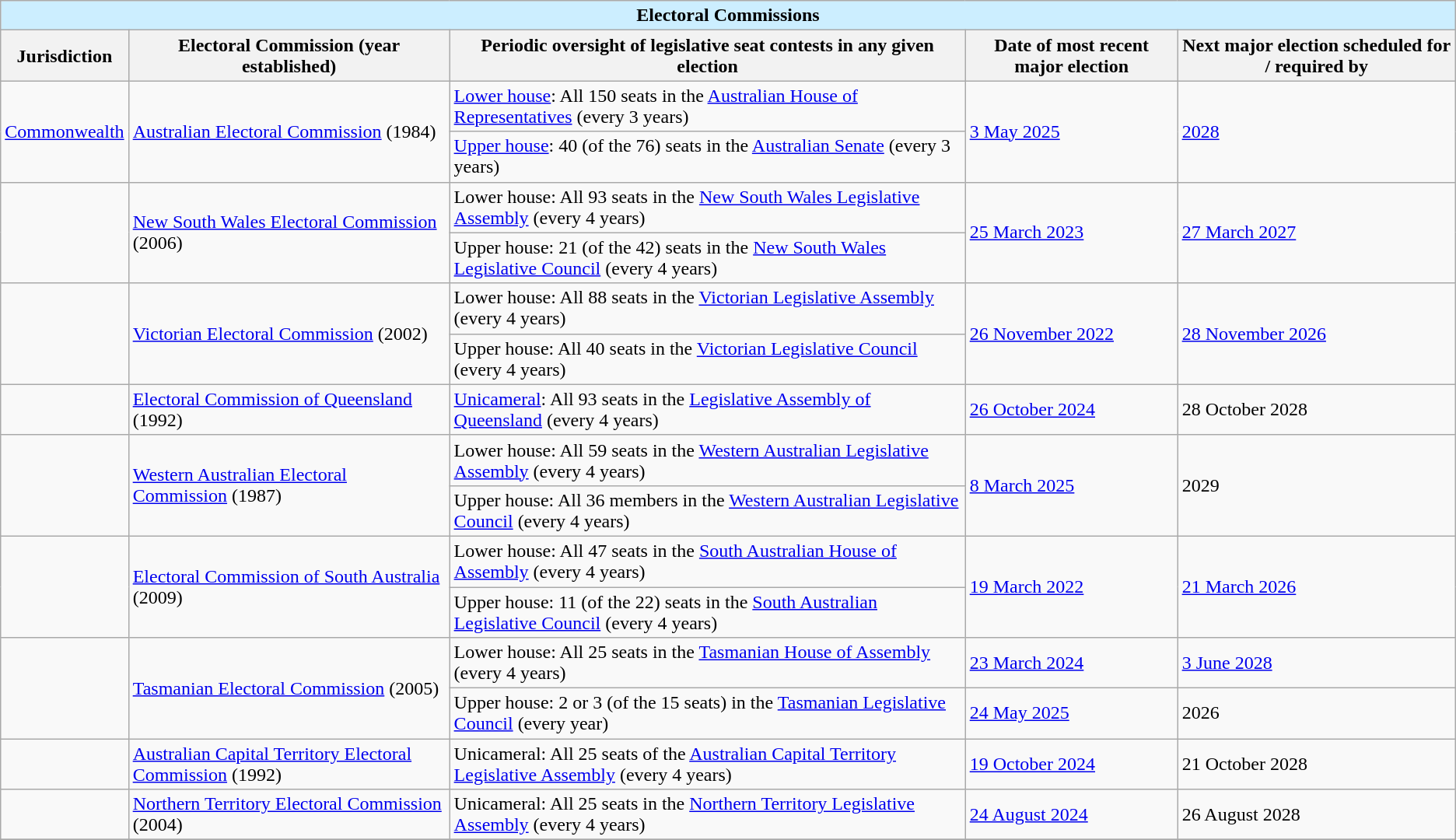<table class="wikitable sortable" style="float: left;" border="1">
<tr>
<th colspan="5" style="font-size:100%; background:#cef; text-align:center;"><strong>Electoral Commissions</strong></th>
</tr>
<tr>
<th>Jurisdiction</th>
<th>Electoral Commission (year established)</th>
<th>Periodic oversight of legislative seat contests in any given election</th>
<th>Date of most recent major election</th>
<th>Next major election scheduled for / required by</th>
</tr>
<tr>
<td rowspan="2"> <a href='#'>Commonwealth</a></td>
<td rowspan="2"><a href='#'>Australian Electoral Commission</a> (1984)</td>
<td><a href='#'>Lower house</a>: All 150 seats in the <a href='#'>Australian House of Representatives</a> (every 3 years)</td>
<td rowspan="2"><a href='#'>3 May 2025</a></td>
<td rowspan="2"><a href='#'>2028</a></td>
</tr>
<tr>
<td><a href='#'>Upper house</a>: 40 (of the 76) seats in the <a href='#'>Australian Senate</a> (every 3 years)</td>
</tr>
<tr>
<td rowspan="2"></td>
<td rowspan="2"><a href='#'>New South Wales Electoral Commission</a> (2006)</td>
<td>Lower house: All 93 seats in the <a href='#'>New South Wales Legislative Assembly</a> (every 4 years)</td>
<td rowspan="2"><a href='#'>25 March 2023</a></td>
<td rowspan="2"><a href='#'>27 March 2027</a></td>
</tr>
<tr>
<td>Upper house: 21 (of the 42) seats in the <a href='#'>New South Wales Legislative Council</a> (every 4 years)</td>
</tr>
<tr>
<td rowspan="2"></td>
<td rowspan="2"><a href='#'>Victorian Electoral Commission</a> (2002)</td>
<td>Lower house: All 88 seats in the <a href='#'>Victorian Legislative Assembly</a> (every 4 years)</td>
<td rowspan="2"><a href='#'>26 November 2022</a></td>
<td rowspan="2"><a href='#'>28 November 2026</a></td>
</tr>
<tr>
<td>Upper house: All 40 seats in the <a href='#'>Victorian Legislative Council</a> (every 4 years)</td>
</tr>
<tr>
<td></td>
<td><a href='#'>Electoral Commission of Queensland</a> (1992)</td>
<td><a href='#'>Unicameral</a>: All 93 seats in the <a href='#'>Legislative Assembly of Queensland</a> (every 4 years)</td>
<td><a href='#'>26 October 2024</a></td>
<td>28 October 2028</td>
</tr>
<tr>
<td rowspan="2"></td>
<td rowspan="2"><a href='#'>Western Australian Electoral Commission</a> (1987)</td>
<td>Lower house: All 59 seats in the <a href='#'>Western Australian Legislative Assembly</a> (every 4 years)</td>
<td rowspan="2"><a href='#'>8 March 2025</a></td>
<td rowspan="2">2029</td>
</tr>
<tr>
<td>Upper house: All 36 members in the <a href='#'>Western Australian Legislative Council</a> (every 4 years)</td>
</tr>
<tr>
<td rowspan="2"></td>
<td rowspan="2"><a href='#'>Electoral Commission of South Australia</a> (2009)</td>
<td>Lower house: All 47 seats in the <a href='#'>South Australian House of Assembly</a> (every 4 years)</td>
<td rowspan="2"><a href='#'>19 March 2022</a></td>
<td rowspan="2"><a href='#'>21 March 2026</a></td>
</tr>
<tr>
<td>Upper house: 11 (of the 22) seats in the <a href='#'>South Australian Legislative Council</a> (every 4 years)</td>
</tr>
<tr>
<td rowspan="2"></td>
<td rowspan="2"><a href='#'>Tasmanian Electoral Commission</a> (2005)</td>
<td>Lower house: All 25 seats in the <a href='#'>Tasmanian House of Assembly</a> (every 4 years)</td>
<td><a href='#'>23 March 2024</a></td>
<td><a href='#'>3 June 2028</a></td>
</tr>
<tr>
<td>Upper house: 2 or 3 (of the 15 seats) in the <a href='#'>Tasmanian Legislative Council</a> (every year)</td>
<td><a href='#'>24 May 2025</a></td>
<td>2026</td>
</tr>
<tr>
<td></td>
<td><a href='#'>Australian Capital Territory Electoral Commission</a> (1992)</td>
<td>Unicameral: All 25 seats of the <a href='#'>Australian Capital Territory Legislative Assembly</a> (every 4 years)</td>
<td><a href='#'>19 October 2024</a></td>
<td>21 October 2028</td>
</tr>
<tr>
<td></td>
<td><a href='#'>Northern Territory Electoral Commission</a> (2004)</td>
<td>Unicameral: All 25 seats in the <a href='#'>Northern Territory Legislative Assembly</a> (every 4 years)</td>
<td><a href='#'>24 August 2024</a></td>
<td>26 August 2028</td>
</tr>
<tr>
</tr>
</table>
